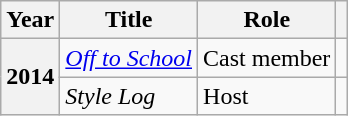<table class="wikitable plainrowheaders sortable">
<tr>
<th scope="col">Year</th>
<th scope="col">Title</th>
<th scope="col">Role</th>
<th scope="col" class="unsortable"></th>
</tr>
<tr>
<th scope="row" rowspan="2">2014</th>
<td><em><a href='#'>Off to School</a></em></td>
<td>Cast member</td>
<td style="text-align:center"></td>
</tr>
<tr>
<td><em>Style Log</em></td>
<td>Host</td>
<td style="text-align:center"></td>
</tr>
</table>
